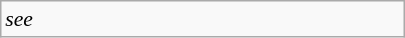<table class="wikitable" align=right style="font-size: 0.9em; width: 270px;">
<tr>
<td><em>see </em></td>
</tr>
</table>
